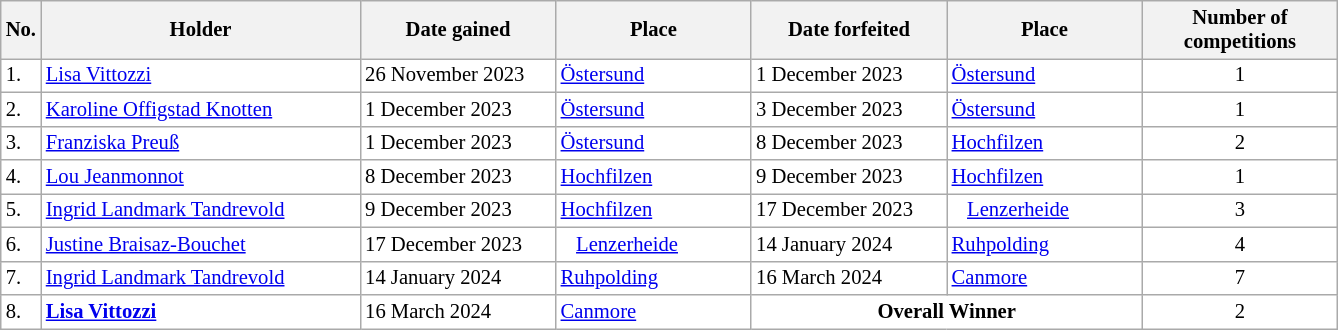<table class="wikitable plainrowheaders" style="background:#fff; font-size:86%; line-height:16px; border:grey solid 1px; border-collapse:collapse;">
<tr>
<th style="width:1em;">No.</th>
<th style="width:15em;">Holder </th>
<th style="width:9em;">Date gained</th>
<th style="width:9em;">Place</th>
<th style="width:9em;">Date forfeited</th>
<th style="width:9em;">Place</th>
<th style="width:9em;">Number of competitions</th>
</tr>
<tr>
<td>1.</td>
<td> <a href='#'>Lisa Vittozzi</a></td>
<td>26 November 2023</td>
<td> <a href='#'>Östersund</a></td>
<td>1 December 2023</td>
<td> <a href='#'>Östersund</a></td>
<td align=center>1</td>
</tr>
<tr>
<td>2.</td>
<td> <a href='#'>Karoline Offigstad Knotten</a></td>
<td>1 December 2023</td>
<td> <a href='#'>Östersund</a></td>
<td>3 December 2023</td>
<td> <a href='#'>Östersund</a></td>
<td align=center>1</td>
</tr>
<tr>
<td>3.</td>
<td> <a href='#'>Franziska Preuß</a></td>
<td>1 December 2023</td>
<td> <a href='#'>Östersund</a></td>
<td>8 December 2023</td>
<td> <a href='#'>Hochfilzen</a></td>
<td align=center>2</td>
</tr>
<tr>
<td>4.</td>
<td> <a href='#'>Lou Jeanmonnot</a></td>
<td>8 December 2023</td>
<td> <a href='#'>Hochfilzen</a></td>
<td>9 December 2023</td>
<td> <a href='#'>Hochfilzen</a></td>
<td align=center>1</td>
</tr>
<tr>
<td>5.</td>
<td> <a href='#'>Ingrid Landmark Tandrevold</a></td>
<td>9 December 2023</td>
<td> <a href='#'>Hochfilzen</a></td>
<td>17 December 2023</td>
<td>   <a href='#'>Lenzerheide</a></td>
<td align=center>3</td>
</tr>
<tr>
<td>6.</td>
<td> <a href='#'>Justine Braisaz-Bouchet</a></td>
<td>17 December 2023</td>
<td>   <a href='#'>Lenzerheide</a></td>
<td>14 January 2024</td>
<td> <a href='#'>Ruhpolding</a></td>
<td align=center>4</td>
</tr>
<tr>
<td>7.</td>
<td> <a href='#'>Ingrid Landmark Tandrevold</a></td>
<td>14 January 2024</td>
<td> <a href='#'>Ruhpolding</a></td>
<td>16 March 2024</td>
<td> <a href='#'>Canmore</a></td>
<td align=center>7</td>
</tr>
<tr>
<td>8.</td>
<td> <strong><a href='#'>Lisa Vittozzi</a></strong></td>
<td>16 March 2024</td>
<td> <a href='#'>Canmore</a></td>
<td align=center colspan=2><strong>Overall Winner</strong></td>
<td align=center>2</td>
</tr>
</table>
